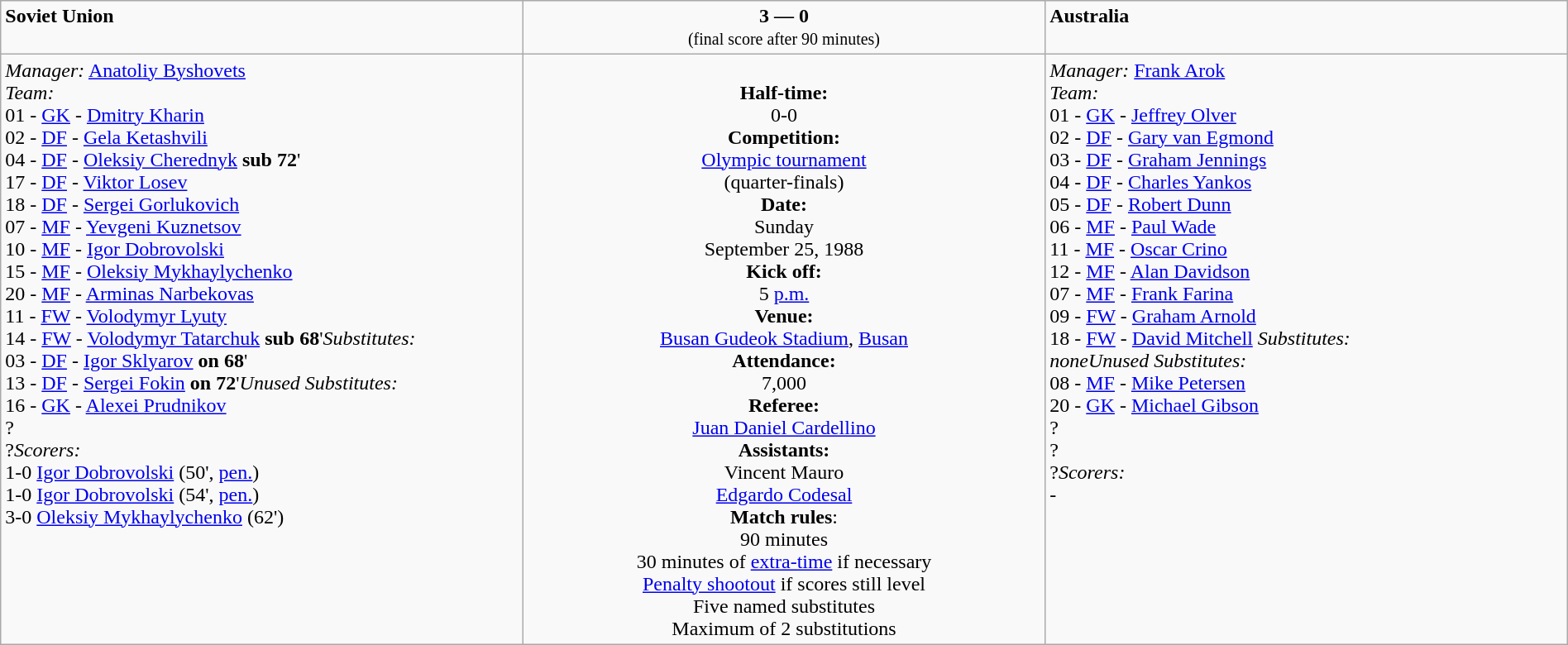<table border=0 class="wikitable" width=100%>
<tr>
<td width=33% valign=top><span> <strong>Soviet Union</strong></span></td>
<td width=33% valign=top align=center><span><strong>3 — 0</strong></span><br><small>(final score after 90 minutes)</small></td>
<td width=33% valign=top><span>  <strong>Australia</strong></span></td>
</tr>
<tr>
<td valign=top><em>Manager:</em>  <a href='#'>Anatoliy Byshovets</a><br><em>Team:</em>
<br>01 - <a href='#'>GK</a> - <a href='#'>Dmitry Kharin</a>
<br>02 - <a href='#'>DF</a> - <a href='#'>Gela Ketashvili</a>
<br>04 - <a href='#'>DF</a> - <a href='#'>Oleksiy Cherednyk</a> <strong>sub 72</strong>'
<br>17 - <a href='#'>DF</a> - <a href='#'>Viktor Losev</a>
<br>18 - <a href='#'>DF</a> - <a href='#'>Sergei Gorlukovich</a>
<br>07 - <a href='#'>MF</a> - <a href='#'>Yevgeni Kuznetsov</a> 
<br>10 - <a href='#'>MF</a> - <a href='#'>Igor Dobrovolski</a>
<br>15 - <a href='#'>MF</a> - <a href='#'>Oleksiy Mykhaylychenko</a>
<br>20 - <a href='#'>MF</a> - <a href='#'>Arminas Narbekovas</a>
<br>11 - <a href='#'>FW</a> - <a href='#'>Volodymyr Lyuty</a>
<br>14 - <a href='#'>FW</a> - <a href='#'>Volodymyr Tatarchuk</a> <strong>sub 68</strong>'<em>Substitutes:</em>
<br>03 - <a href='#'>DF</a> - <a href='#'>Igor Sklyarov</a> <strong>on 68</strong>'
<br>13 - <a href='#'>DF</a> - <a href='#'>Sergei Fokin</a> <strong>on 72</strong>'<em>Unused Substitutes:</em>
<br>16 - <a href='#'>GK</a> - <a href='#'>Alexei Prudnikov</a>
<br>?
<br>?<em>Scorers:</em>
<br>1-0 <a href='#'>Igor Dobrovolski</a> (50', <a href='#'>pen.</a>)
<br>1-0 <a href='#'>Igor Dobrovolski</a> (54', <a href='#'>pen.</a>)
<br>3-0 <a href='#'>Oleksiy Mykhaylychenko</a> (62')</td>
<td valign=middle align=center><br><strong>Half-time:</strong><br>0-0<br><strong>Competition:</strong><br><a href='#'>Olympic tournament</a><br> (quarter-finals)<br><strong>Date:</strong><br>Sunday<br>September 25, 1988<br><strong>Kick off:</strong><br>5 <a href='#'>p.m.</a><br><strong>Venue:</strong><br><a href='#'>Busan Gudeok Stadium</a>, <a href='#'>Busan</a><br><strong>Attendance:</strong><br> 7,000<br><strong>Referee:</strong><br><a href='#'>Juan Daniel Cardellino</a> <br><strong>Assistants:</strong><br>Vincent Mauro <br><a href='#'>Edgardo Codesal</a> <br><strong>Match rules</strong>:<br>90 minutes<br>30 minutes of <a href='#'>extra-time</a> if necessary<br><a href='#'>Penalty shootout</a> if scores still level<br>Five named substitutes<br>Maximum of 2 substitutions
</td>
<td valign=top><em>Manager:</em>  <a href='#'>Frank Arok</a><br><em>Team:</em>
<br>01 - <a href='#'>GK</a> - <a href='#'>Jeffrey Olver</a>
<br>02 - <a href='#'>DF</a> - <a href='#'>Gary van Egmond</a>
<br>03 - <a href='#'>DF</a> - <a href='#'>Graham Jennings</a>
<br>04 - <a href='#'>DF</a> - <a href='#'>Charles Yankos</a>
<br>05 - <a href='#'>DF</a> - <a href='#'>Robert Dunn</a> 
<br>06 - <a href='#'>MF</a> - <a href='#'>Paul Wade</a>
<br>11 - <a href='#'>MF</a> - <a href='#'>Oscar Crino</a>
<br>12 - <a href='#'>MF</a> - <a href='#'>Alan Davidson</a>
<br>07 - <a href='#'>MF</a> - <a href='#'>Frank Farina</a>
<br>09 - <a href='#'>FW</a> - <a href='#'>Graham Arnold</a>
<br>18 - <a href='#'>FW</a> - <a href='#'>David Mitchell</a> <em>Substitutes:</em><br><em>none</em><em>Unused Substitutes:</em>
<br>08 - <a href='#'>MF</a> - <a href='#'>Mike Petersen</a>
<br>20 - <a href='#'>GK</a> - <a href='#'>Michael Gibson</a>
<br>?
<br>?
<br>?<em>Scorers:</em>
<br>-</td>
</tr>
</table>
